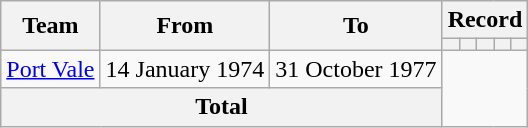<table class="wikitable" style="text-align: center">
<tr>
<th rowspan=2>Team</th>
<th rowspan=2>From</th>
<th rowspan=2>To</th>
<th colspan=5>Record</th>
</tr>
<tr>
<th></th>
<th></th>
<th></th>
<th></th>
<th></th>
</tr>
<tr>
<td align=left><a href='#'>Port Vale</a></td>
<td align=left>14 January 1974</td>
<td align=left>31 October 1977<br></td>
</tr>
<tr>
<th colspan=3>Total<br></th>
</tr>
</table>
